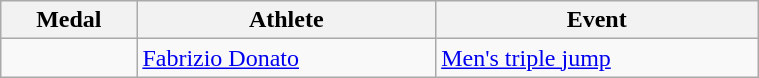<table class="wikitable" style="width:40%; font-size:100%; text-align:left;">
<tr>
<th>Medal</th>
<th>Athlete</th>
<th>Event</th>
</tr>
<tr>
<td align=center></td>
<td><a href='#'>Fabrizio Donato</a></td>
<td><a href='#'>Men's triple jump</a></td>
</tr>
</table>
